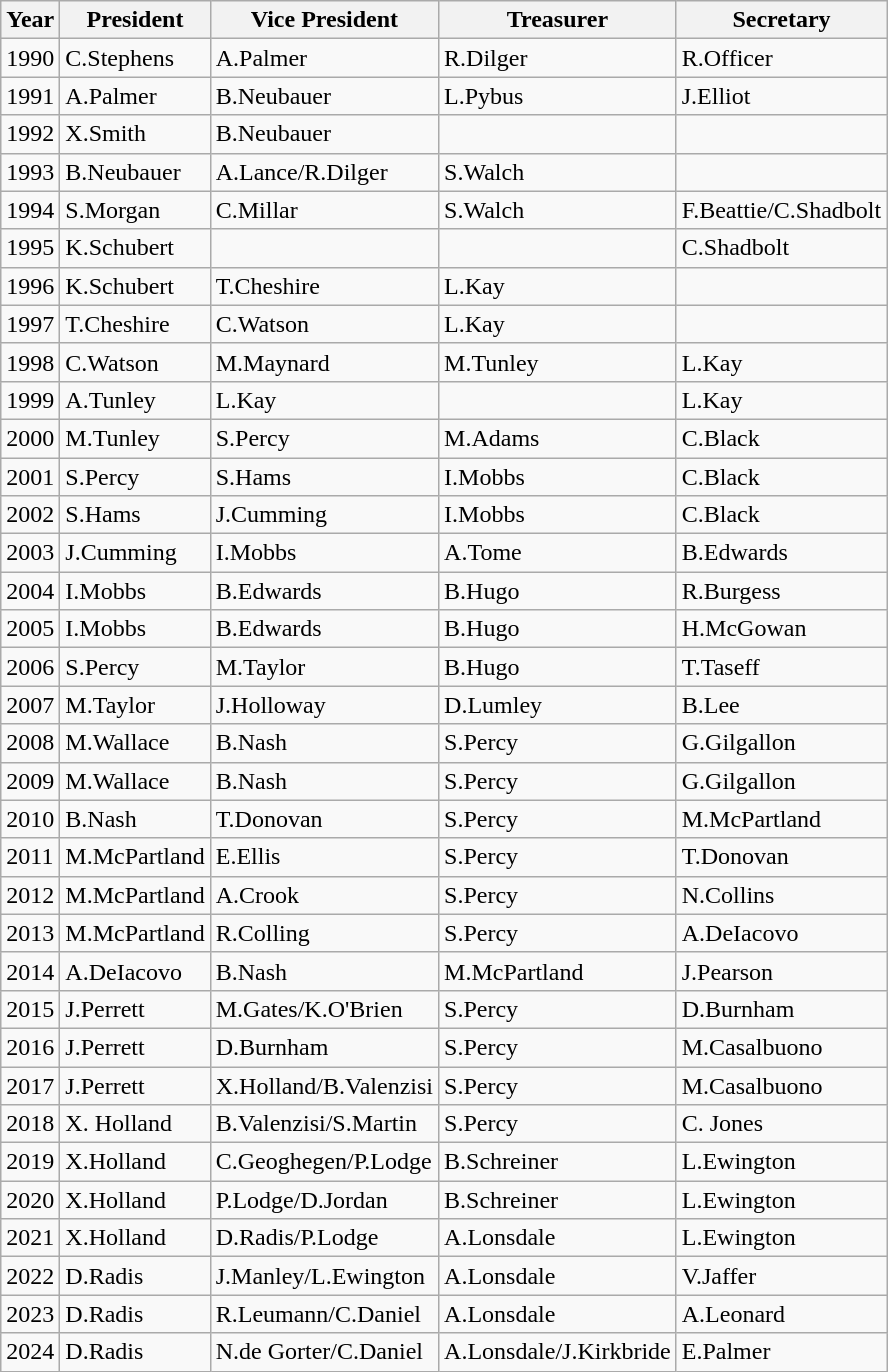<table class="wikitable">
<tr>
<th>Year</th>
<th>President</th>
<th>Vice President</th>
<th>Treasurer</th>
<th>Secretary</th>
</tr>
<tr>
<td>1990</td>
<td>C.Stephens</td>
<td>A.Palmer</td>
<td>R.Dilger</td>
<td>R.Officer</td>
</tr>
<tr>
<td>1991</td>
<td>A.Palmer</td>
<td>B.Neubauer</td>
<td>L.Pybus</td>
<td>J.Elliot</td>
</tr>
<tr>
<td>1992</td>
<td>X.Smith</td>
<td>B.Neubauer</td>
<td></td>
<td></td>
</tr>
<tr>
<td>1993</td>
<td>B.Neubauer</td>
<td>A.Lance/R.Dilger</td>
<td>S.Walch</td>
<td></td>
</tr>
<tr>
<td>1994</td>
<td>S.Morgan</td>
<td>C.Millar</td>
<td>S.Walch</td>
<td>F.Beattie/C.Shadbolt</td>
</tr>
<tr>
<td>1995</td>
<td>K.Schubert</td>
<td></td>
<td></td>
<td>C.Shadbolt</td>
</tr>
<tr>
<td>1996</td>
<td>K.Schubert</td>
<td>T.Cheshire</td>
<td>L.Kay</td>
<td></td>
</tr>
<tr>
<td>1997</td>
<td>T.Cheshire</td>
<td>C.Watson</td>
<td>L.Kay</td>
<td></td>
</tr>
<tr>
<td>1998</td>
<td>C.Watson</td>
<td>M.Maynard</td>
<td>M.Tunley</td>
<td>L.Kay</td>
</tr>
<tr>
<td>1999</td>
<td>A.Tunley</td>
<td>L.Kay</td>
<td></td>
<td>L.Kay</td>
</tr>
<tr>
<td>2000</td>
<td>M.Tunley</td>
<td>S.Percy</td>
<td>M.Adams</td>
<td>C.Black</td>
</tr>
<tr>
<td>2001</td>
<td>S.Percy</td>
<td>S.Hams</td>
<td>I.Mobbs</td>
<td>C.Black</td>
</tr>
<tr>
<td>2002</td>
<td>S.Hams</td>
<td>J.Cumming</td>
<td>I.Mobbs</td>
<td>C.Black</td>
</tr>
<tr>
<td>2003</td>
<td>J.Cumming</td>
<td>I.Mobbs</td>
<td>A.Tome</td>
<td>B.Edwards</td>
</tr>
<tr>
<td>2004</td>
<td>I.Mobbs</td>
<td>B.Edwards</td>
<td>B.Hugo</td>
<td>R.Burgess</td>
</tr>
<tr>
<td>2005</td>
<td>I.Mobbs</td>
<td>B.Edwards</td>
<td>B.Hugo</td>
<td>H.McGowan</td>
</tr>
<tr>
<td>2006</td>
<td>S.Percy</td>
<td>M.Taylor</td>
<td>B.Hugo</td>
<td>T.Taseff</td>
</tr>
<tr>
<td>2007</td>
<td>M.Taylor</td>
<td>J.Holloway</td>
<td>D.Lumley</td>
<td>B.Lee</td>
</tr>
<tr>
<td>2008</td>
<td>M.Wallace</td>
<td>B.Nash</td>
<td>S.Percy</td>
<td>G.Gilgallon</td>
</tr>
<tr>
<td>2009</td>
<td>M.Wallace</td>
<td>B.Nash</td>
<td>S.Percy</td>
<td>G.Gilgallon</td>
</tr>
<tr>
<td>2010</td>
<td>B.Nash</td>
<td>T.Donovan</td>
<td>S.Percy</td>
<td>M.McPartland</td>
</tr>
<tr>
<td>2011</td>
<td>M.McPartland</td>
<td>E.Ellis</td>
<td>S.Percy</td>
<td>T.Donovan</td>
</tr>
<tr>
<td>2012</td>
<td>M.McPartland</td>
<td>A.Crook</td>
<td>S.Percy</td>
<td>N.Collins</td>
</tr>
<tr>
<td>2013</td>
<td>M.McPartland</td>
<td>R.Colling</td>
<td>S.Percy</td>
<td>A.DeIacovo</td>
</tr>
<tr>
<td>2014</td>
<td>A.DeIacovo</td>
<td>B.Nash</td>
<td>M.McPartland</td>
<td>J.Pearson</td>
</tr>
<tr>
<td>2015</td>
<td>J.Perrett</td>
<td>M.Gates/K.O'Brien</td>
<td>S.Percy</td>
<td>D.Burnham</td>
</tr>
<tr>
<td>2016</td>
<td>J.Perrett</td>
<td>D.Burnham</td>
<td>S.Percy</td>
<td>M.Casalbuono</td>
</tr>
<tr>
<td>2017</td>
<td>J.Perrett</td>
<td>X.Holland/B.Valenzisi</td>
<td>S.Percy</td>
<td>M.Casalbuono</td>
</tr>
<tr>
<td>2018</td>
<td>X. Holland</td>
<td>B.Valenzisi/S.Martin</td>
<td>S.Percy</td>
<td>C. Jones</td>
</tr>
<tr>
<td>2019</td>
<td>X.Holland</td>
<td>C.Geoghegen/P.Lodge</td>
<td>B.Schreiner</td>
<td>L.Ewington</td>
</tr>
<tr>
<td>2020</td>
<td>X.Holland</td>
<td>P.Lodge/D.Jordan</td>
<td>B.Schreiner</td>
<td>L.Ewington</td>
</tr>
<tr>
<td>2021</td>
<td>X.Holland</td>
<td>D.Radis/P.Lodge</td>
<td>A.Lonsdale</td>
<td>L.Ewington</td>
</tr>
<tr>
<td>2022</td>
<td>D.Radis</td>
<td>J.Manley/L.Ewington</td>
<td>A.Lonsdale</td>
<td>V.Jaffer</td>
</tr>
<tr>
<td>2023</td>
<td>D.Radis</td>
<td>R.Leumann/C.Daniel</td>
<td>A.Lonsdale</td>
<td>A.Leonard</td>
</tr>
<tr>
<td>2024</td>
<td>D.Radis</td>
<td>N.de Gorter/C.Daniel</td>
<td>A.Lonsdale/J.Kirkbride</td>
<td>E.Palmer</td>
</tr>
</table>
